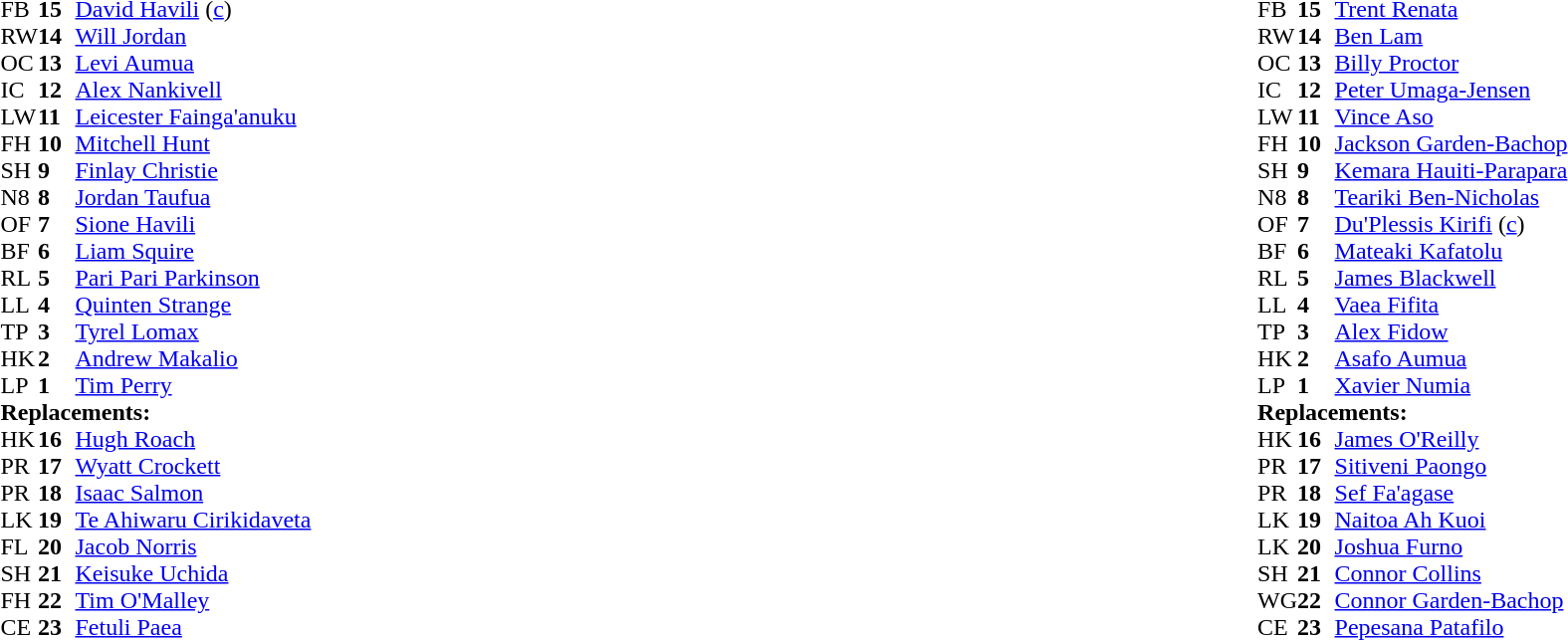<table style="width:100%;">
<tr>
<td style="vertical-align:top; width:50%"><br><table cellspacing="0" cellpadding="0">
<tr>
<th width="25"></th>
<th width="25"></th>
</tr>
<tr>
<td>FB</td>
<td><strong>15</strong></td>
<td><a href='#'>David Havili</a> (<a href='#'>c</a>)</td>
</tr>
<tr>
<td>RW</td>
<td><strong>14</strong></td>
<td><a href='#'>Will Jordan</a></td>
</tr>
<tr>
<td>OC</td>
<td><strong>13</strong></td>
<td><a href='#'>Levi Aumua</a></td>
<td></td>
<td></td>
</tr>
<tr>
<td>IC</td>
<td><strong>12</strong></td>
<td><a href='#'>Alex Nankivell</a></td>
<td></td>
<td></td>
</tr>
<tr>
<td>LW</td>
<td><strong>11</strong></td>
<td><a href='#'>Leicester Fainga'anuku</a></td>
</tr>
<tr>
<td>FH</td>
<td><strong>10</strong></td>
<td><a href='#'>Mitchell Hunt</a></td>
</tr>
<tr>
<td>SH</td>
<td><strong>9</strong></td>
<td><a href='#'>Finlay Christie</a></td>
<td></td>
<td></td>
</tr>
<tr>
<td>N8</td>
<td><strong>8</strong></td>
<td><a href='#'>Jordan Taufua</a></td>
<td></td>
<td></td>
</tr>
<tr>
<td>OF</td>
<td><strong>7</strong></td>
<td><a href='#'>Sione Havili</a></td>
</tr>
<tr>
<td>BF</td>
<td><strong>6</strong></td>
<td><a href='#'>Liam Squire</a></td>
</tr>
<tr>
<td>RL</td>
<td><strong>5</strong></td>
<td><a href='#'>Pari Pari Parkinson</a></td>
</tr>
<tr>
<td>LL</td>
<td><strong>4</strong></td>
<td><a href='#'>Quinten Strange</a></td>
</tr>
<tr>
<td>TP</td>
<td><strong>3</strong></td>
<td><a href='#'>Tyrel Lomax</a></td>
<td></td>
<td></td>
</tr>
<tr>
<td>HK</td>
<td><strong>2</strong></td>
<td><a href='#'>Andrew Makalio</a></td>
<td></td>
<td></td>
</tr>
<tr>
<td>LP</td>
<td><strong>1</strong></td>
<td><a href='#'>Tim Perry</a></td>
<td></td>
<td></td>
</tr>
<tr>
<td colspan=3><strong>Replacements:</strong></td>
</tr>
<tr>
<td>HK</td>
<td><strong>16</strong></td>
<td><a href='#'>Hugh Roach</a></td>
<td></td>
<td></td>
</tr>
<tr>
<td>PR</td>
<td><strong>17</strong></td>
<td><a href='#'>Wyatt Crockett</a></td>
<td></td>
<td></td>
</tr>
<tr>
<td>PR</td>
<td><strong>18</strong></td>
<td><a href='#'>Isaac Salmon</a></td>
<td></td>
<td></td>
</tr>
<tr>
<td>LK</td>
<td><strong>19</strong></td>
<td><a href='#'>Te Ahiwaru Cirikidaveta</a></td>
</tr>
<tr>
<td>FL</td>
<td><strong>20</strong></td>
<td><a href='#'>Jacob Norris</a></td>
<td></td>
<td></td>
</tr>
<tr>
<td>SH</td>
<td><strong>21</strong></td>
<td><a href='#'>Keisuke Uchida</a></td>
<td></td>
<td></td>
</tr>
<tr>
<td>FH</td>
<td><strong>22</strong></td>
<td><a href='#'>Tim O'Malley</a></td>
<td></td>
<td></td>
</tr>
<tr>
<td>CE</td>
<td><strong>23</strong></td>
<td><a href='#'>Fetuli Paea</a></td>
<td></td>
<td></td>
</tr>
</table>
</td>
<td style="vertical-align:top"></td>
<td style="vertical-align:top; width:50%"><br><table cellspacing="0" cellpadding="0" style="margin:auto">
<tr>
<th width="25"></th>
<th width="25"></th>
</tr>
<tr>
<td>FB</td>
<td><strong>15</strong></td>
<td><a href='#'>Trent Renata</a></td>
</tr>
<tr>
<td>RW</td>
<td><strong>14</strong></td>
<td><a href='#'>Ben Lam</a></td>
<td></td>
<td></td>
</tr>
<tr>
<td>OC</td>
<td><strong>13</strong></td>
<td><a href='#'>Billy Proctor</a></td>
</tr>
<tr>
<td>IC</td>
<td><strong>12</strong></td>
<td><a href='#'>Peter Umaga-Jensen</a></td>
<td></td>
<td></td>
</tr>
<tr>
<td>LW</td>
<td><strong>11</strong></td>
<td><a href='#'>Vince Aso</a></td>
</tr>
<tr>
<td>FH</td>
<td><strong>10</strong></td>
<td><a href='#'>Jackson Garden-Bachop</a></td>
</tr>
<tr>
<td>SH</td>
<td><strong>9</strong></td>
<td><a href='#'>Kemara Hauiti-Parapara</a></td>
<td></td>
<td></td>
</tr>
<tr>
<td>N8</td>
<td><strong>8</strong></td>
<td><a href='#'>Teariki Ben-Nicholas</a></td>
</tr>
<tr>
<td>OF</td>
<td><strong>7</strong></td>
<td><a href='#'>Du'Plessis Kirifi</a> (<a href='#'>c</a>)</td>
</tr>
<tr>
<td>BF</td>
<td><strong>6</strong></td>
<td><a href='#'>Mateaki Kafatolu</a></td>
</tr>
<tr>
<td>RL</td>
<td><strong>5</strong></td>
<td><a href='#'>James Blackwell</a></td>
<td></td>
<td></td>
</tr>
<tr>
<td>LL</td>
<td><strong>4</strong></td>
<td><a href='#'>Vaea Fifita</a></td>
<td></td>
<td></td>
</tr>
<tr>
<td>TP</td>
<td><strong>3</strong></td>
<td><a href='#'>Alex Fidow</a></td>
</tr>
<tr>
<td>HK</td>
<td><strong>2</strong></td>
<td><a href='#'>Asafo Aumua</a></td>
</tr>
<tr>
<td>LP</td>
<td><strong>1</strong></td>
<td><a href='#'>Xavier Numia</a></td>
</tr>
<tr>
<td colspan=3><strong>Replacements:</strong></td>
</tr>
<tr>
<td>HK</td>
<td><strong>16</strong></td>
<td><a href='#'>James O'Reilly</a></td>
</tr>
<tr>
<td>PR</td>
<td><strong>17</strong></td>
<td><a href='#'>Sitiveni Paongo</a></td>
</tr>
<tr>
<td>PR</td>
<td><strong>18</strong></td>
<td><a href='#'>Sef Fa'agase</a></td>
</tr>
<tr>
<td>LK</td>
<td><strong>19</strong></td>
<td><a href='#'>Naitoa Ah Kuoi</a></td>
<td></td>
<td></td>
</tr>
<tr>
<td>LK</td>
<td><strong>20</strong></td>
<td><a href='#'>Joshua Furno</a></td>
<td></td>
<td></td>
</tr>
<tr>
<td>SH</td>
<td><strong>21</strong></td>
<td><a href='#'>Connor Collins</a></td>
<td></td>
<td></td>
</tr>
<tr>
<td>WG</td>
<td><strong>22</strong></td>
<td><a href='#'>Connor Garden-Bachop</a></td>
<td></td>
<td></td>
</tr>
<tr>
<td>CE</td>
<td><strong>23</strong></td>
<td><a href='#'>Pepesana Patafilo</a></td>
<td></td>
<td></td>
</tr>
</table>
</td>
</tr>
</table>
